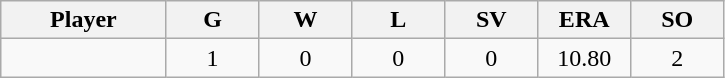<table class="wikitable sortable">
<tr>
<th bgcolor="#DDDDFF" width="16%">Player</th>
<th bgcolor="#DDDDFF" width="9%">G</th>
<th bgcolor="#DDDDFF" width="9%">W</th>
<th bgcolor="#DDDDFF" width="9%">L</th>
<th bgcolor="#DDDDFF" width="9%">SV</th>
<th bgcolor="#DDDDFF" width="9%">ERA</th>
<th bgcolor="#DDDDFF" width="9%">SO</th>
</tr>
<tr align="center">
<td></td>
<td>1</td>
<td>0</td>
<td>0</td>
<td>0</td>
<td>10.80</td>
<td>2</td>
</tr>
</table>
